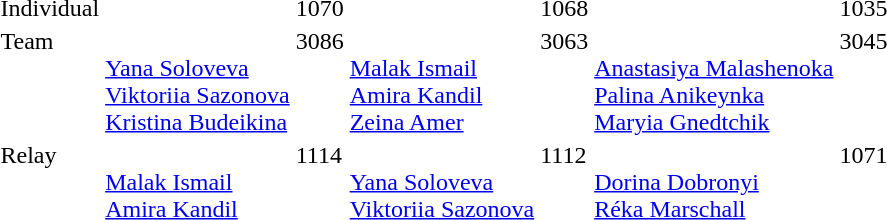<table>
<tr style="vertical-align:top;">
<td>Individual</td>
<td></td>
<td>1070</td>
<td></td>
<td>1068</td>
<td></td>
<td>1035</td>
</tr>
<tr style="vertical-align:top;">
<td>Team</td>
<td><br><a href='#'>Yana Soloveva</a><br><a href='#'>Viktoriia Sazonova</a><br><a href='#'>Kristina Budeikina</a></td>
<td>3086</td>
<td><br><a href='#'>Malak Ismail</a><br><a href='#'>Amira Kandil</a><br><a href='#'>Zeina Amer</a></td>
<td>3063</td>
<td><br><a href='#'>Anastasiya Malashenoka</a><br><a href='#'>Palina Anikeynka</a><br><a href='#'>Maryia Gnedtchik</a></td>
<td>3045</td>
</tr>
<tr style="vertical-align:top;">
<td>Relay</td>
<td><br><a href='#'>Malak Ismail</a><br><a href='#'>Amira Kandil</a></td>
<td>1114</td>
<td><br><a href='#'>Yana Soloveva</a><br><a href='#'>Viktoriia Sazonova</a></td>
<td>1112</td>
<td><br><a href='#'>Dorina Dobronyi</a><br><a href='#'>Réka Marschall</a></td>
<td>1071</td>
</tr>
</table>
